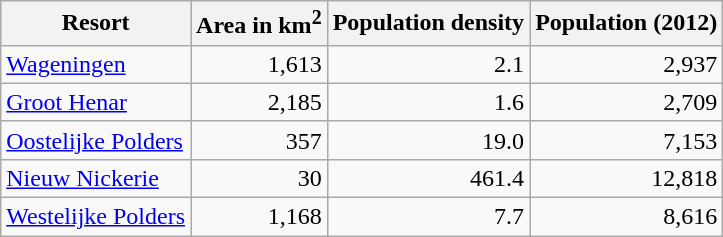<table class="wikitable sortable" style="text-align:right;">
<tr>
<th>Resort</th>
<th>Area in km<sup>2</sup></th>
<th>Population density</th>
<th>Population (2012)</th>
</tr>
<tr>
<td align="left"><a href='#'>Wageningen</a></td>
<td>1,613</td>
<td>2.1</td>
<td>2,937</td>
</tr>
<tr>
<td align="left"><a href='#'>Groot Henar</a></td>
<td>2,185</td>
<td>1.6</td>
<td>2,709</td>
</tr>
<tr>
<td align="left"><a href='#'>Oostelijke Polders</a></td>
<td>357</td>
<td>19.0</td>
<td>7,153</td>
</tr>
<tr>
<td align="left"><a href='#'>Nieuw Nickerie</a></td>
<td>30</td>
<td>461.4</td>
<td>12,818</td>
</tr>
<tr>
<td align="left"><a href='#'>Westelijke Polders</a></td>
<td>1,168</td>
<td>7.7</td>
<td>8,616</td>
</tr>
</table>
